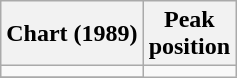<table class = "wikitable sortable plainrowheaders">
<tr>
<th>Chart (1989)</th>
<th>Peak<br>position</th>
</tr>
<tr>
<td></td>
</tr>
<tr>
</tr>
</table>
